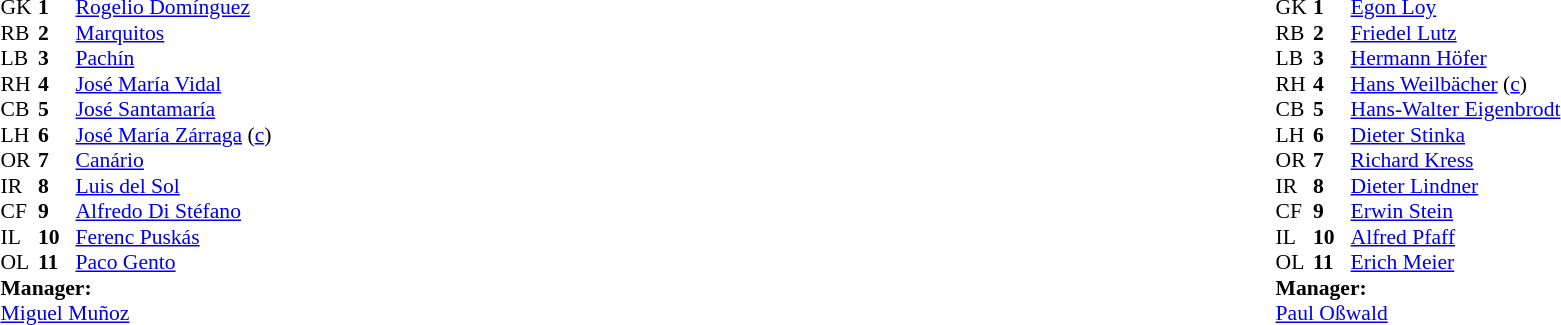<table style="width:100%">
<tr>
<td style="vertical-align:top; width:40%"><br><table style="font-size: 90%" cellspacing="0" cellpadding="0">
<tr>
<th width=25></th>
<th width=25></th>
</tr>
<tr>
<td>GK</td>
<td><strong>1</strong></td>
<td> <a href='#'>Rogelio Domínguez</a></td>
</tr>
<tr>
<td>RB</td>
<td><strong>2</strong></td>
<td> <a href='#'>Marquitos</a></td>
</tr>
<tr>
<td>LB</td>
<td><strong>3</strong></td>
<td> <a href='#'>Pachín</a></td>
</tr>
<tr>
<td>RH</td>
<td><strong>4</strong></td>
<td> <a href='#'>José María Vidal</a></td>
</tr>
<tr>
<td>CB</td>
<td><strong>5</strong></td>
<td> <a href='#'>José Santamaría</a></td>
</tr>
<tr>
<td>LH</td>
<td><strong>6</strong></td>
<td> <a href='#'>José María Zárraga</a> (<a href='#'>c</a>)</td>
</tr>
<tr>
<td>OR</td>
<td><strong>7</strong></td>
<td> <a href='#'>Canário</a></td>
</tr>
<tr>
<td>IR</td>
<td><strong>8</strong></td>
<td> <a href='#'>Luis del Sol</a></td>
</tr>
<tr>
<td>CF</td>
<td><strong>9</strong></td>
<td> <a href='#'>Alfredo Di Stéfano</a></td>
</tr>
<tr>
<td>IL</td>
<td><strong>10</strong></td>
<td> <a href='#'>Ferenc Puskás</a></td>
</tr>
<tr>
<td>OL</td>
<td><strong>11</strong></td>
<td> <a href='#'>Paco Gento</a></td>
</tr>
<tr>
<td colspan=3><strong>Manager:</strong></td>
</tr>
<tr>
<td colspan=4> <a href='#'>Miguel Muñoz</a></td>
</tr>
</table>
</td>
<td valign="top"></td>
<td style="vertical-align:top; width:50%"><br><table cellspacing="0" cellpadding="0" style="font-size:90%; margin:auto">
<tr>
<th width=25></th>
<th width=25></th>
</tr>
<tr>
<td>GK</td>
<td><strong>1</strong></td>
<td> <a href='#'>Egon Loy</a></td>
</tr>
<tr>
<td>RB</td>
<td><strong>2</strong></td>
<td> <a href='#'>Friedel Lutz</a></td>
</tr>
<tr>
<td>LB</td>
<td><strong>3</strong></td>
<td> <a href='#'>Hermann Höfer</a></td>
</tr>
<tr>
<td>RH</td>
<td><strong>4</strong></td>
<td> <a href='#'>Hans Weilbächer</a> (<a href='#'>c</a>)</td>
</tr>
<tr>
<td>CB</td>
<td><strong>5</strong></td>
<td> <a href='#'>Hans-Walter Eigenbrodt</a></td>
</tr>
<tr>
<td>LH</td>
<td><strong>6</strong></td>
<td> <a href='#'>Dieter Stinka</a></td>
</tr>
<tr>
<td>OR</td>
<td><strong>7</strong></td>
<td> <a href='#'>Richard Kress</a></td>
</tr>
<tr>
<td>IR</td>
<td><strong>8</strong></td>
<td> <a href='#'>Dieter Lindner</a></td>
</tr>
<tr>
<td>CF</td>
<td><strong>9</strong></td>
<td> <a href='#'>Erwin Stein</a></td>
</tr>
<tr>
<td>IL</td>
<td><strong>10</strong></td>
<td> <a href='#'>Alfred Pfaff</a></td>
</tr>
<tr>
<td>OL</td>
<td><strong>11</strong></td>
<td> <a href='#'>Erich Meier</a></td>
</tr>
<tr>
<td colspan=3><strong>Manager:</strong></td>
</tr>
<tr>
<td colspan=4> <a href='#'>Paul Oßwald</a></td>
</tr>
</table>
</td>
</tr>
</table>
